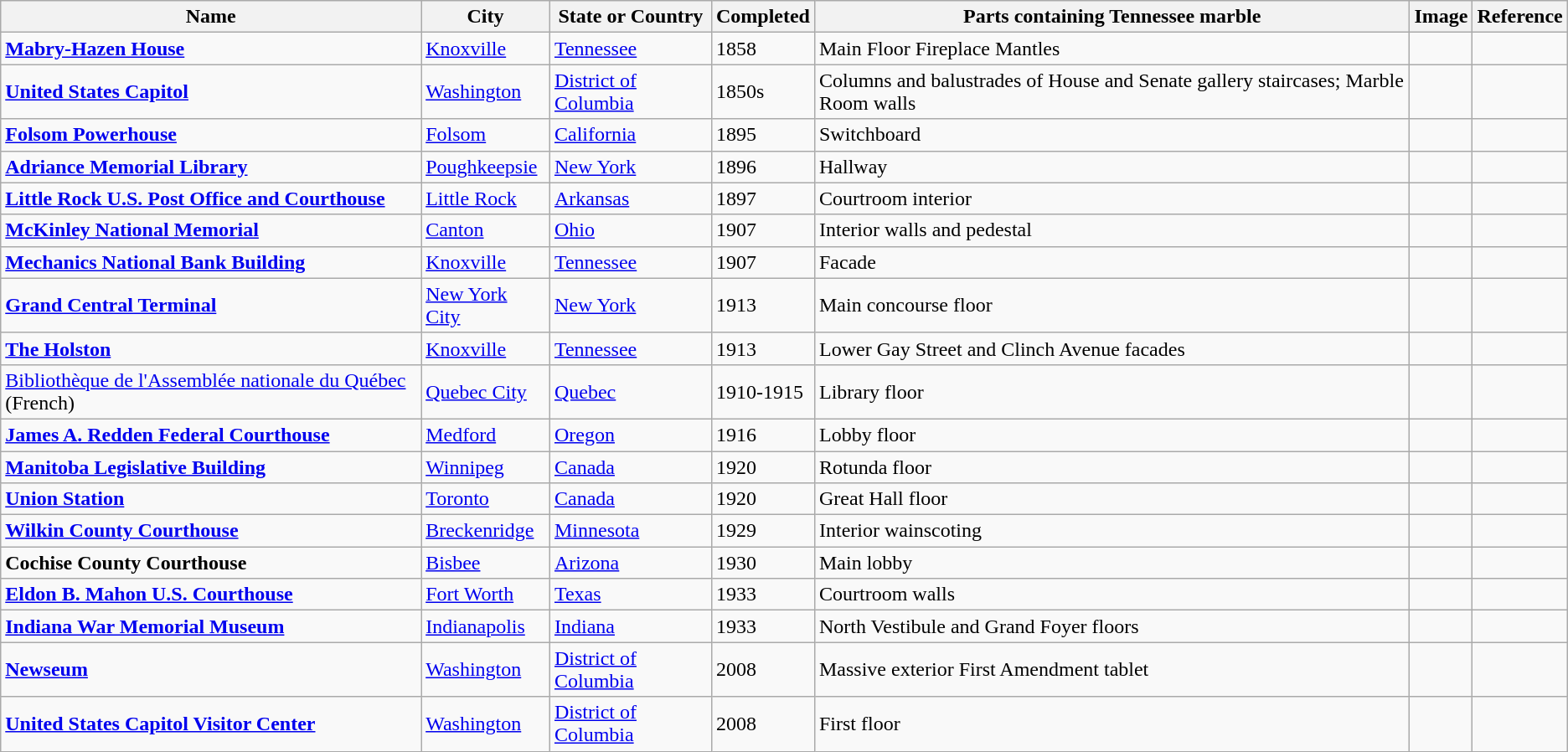<table class="wikitable sortable">
<tr>
<th>Name</th>
<th>City</th>
<th>State or Country</th>
<th>Completed</th>
<th>Parts containing Tennessee marble</th>
<th>Image</th>
<th>Reference</th>
</tr>
<tr>
<td><a href='#'><strong>Mabry-Hazen House</strong></a></td>
<td><a href='#'>Knoxville</a></td>
<td><a href='#'>Tennessee</a></td>
<td>1858</td>
<td>Main Floor Fireplace Mantles</td>
<td></td>
<td></td>
</tr>
<tr>
<td><strong><a href='#'>United States Capitol</a></strong></td>
<td><a href='#'>Washington</a></td>
<td><a href='#'>District of Columbia</a></td>
<td>1850s</td>
<td>Columns and balustrades of House and Senate gallery staircases; Marble Room walls</td>
<td></td>
<td></td>
</tr>
<tr>
<td><strong><a href='#'>Folsom Powerhouse</a></strong></td>
<td><a href='#'>Folsom</a></td>
<td><a href='#'>California</a></td>
<td>1895</td>
<td>Switchboard</td>
<td></td>
<td></td>
</tr>
<tr>
<td><strong><a href='#'>Adriance Memorial Library</a></strong></td>
<td><a href='#'>Poughkeepsie</a></td>
<td><a href='#'>New York</a></td>
<td>1896</td>
<td>Hallway</td>
<td></td>
<td></td>
</tr>
<tr>
<td><strong><a href='#'>Little Rock U.S. Post Office and Courthouse</a></strong></td>
<td><a href='#'>Little Rock</a></td>
<td><a href='#'>Arkansas</a></td>
<td>1897</td>
<td>Courtroom interior</td>
<td></td>
<td></td>
</tr>
<tr>
<td><strong><a href='#'>McKinley National Memorial</a></strong></td>
<td><a href='#'>Canton</a></td>
<td><a href='#'>Ohio</a></td>
<td>1907</td>
<td>Interior walls and pedestal</td>
<td></td>
<td></td>
</tr>
<tr>
<td><strong><a href='#'>Mechanics National Bank Building</a></strong></td>
<td><a href='#'>Knoxville</a></td>
<td><a href='#'>Tennessee</a></td>
<td>1907</td>
<td>Facade</td>
<td></td>
<td></td>
</tr>
<tr>
<td><strong><a href='#'>Grand Central Terminal</a></strong></td>
<td><a href='#'>New York City</a></td>
<td><a href='#'>New York</a></td>
<td>1913</td>
<td>Main concourse floor</td>
<td></td>
<td></td>
</tr>
<tr>
<td><strong><a href='#'>The Holston</a></strong></td>
<td><a href='#'>Knoxville</a></td>
<td><a href='#'>Tennessee</a></td>
<td>1913</td>
<td>Lower Gay Street and Clinch Avenue facades</td>
<td></td>
<td></td>
</tr>
<tr>
<td><a href='#'>Bibliothèque de l'Assemblée nationale du Québec</a> (French)</td>
<td><a href='#'>Quebec City</a></td>
<td><a href='#'>Quebec</a></td>
<td>1910-1915</td>
<td>Library floor</td>
<td></td>
<td></td>
</tr>
<tr>
<td><strong><a href='#'>James A. Redden Federal Courthouse</a></strong></td>
<td><a href='#'>Medford</a></td>
<td><a href='#'>Oregon</a></td>
<td>1916</td>
<td>Lobby floor</td>
<td></td>
<td></td>
</tr>
<tr>
<td><strong><a href='#'>Manitoba Legislative Building</a></strong></td>
<td><a href='#'>Winnipeg</a></td>
<td><a href='#'>Canada</a></td>
<td>1920</td>
<td>Rotunda floor</td>
<td></td>
<td></td>
</tr>
<tr>
<td><strong><a href='#'>Union Station</a></strong></td>
<td><a href='#'>Toronto</a></td>
<td><a href='#'>Canada</a></td>
<td>1920</td>
<td>Great Hall floor</td>
<td></td>
<td></td>
</tr>
<tr>
<td><strong><a href='#'>Wilkin County Courthouse</a></strong></td>
<td><a href='#'>Breckenridge</a></td>
<td><a href='#'>Minnesota</a></td>
<td>1929</td>
<td>Interior wainscoting</td>
<td></td>
<td></td>
</tr>
<tr>
<td><strong>Cochise County Courthouse</strong></td>
<td><a href='#'>Bisbee</a></td>
<td><a href='#'>Arizona</a></td>
<td>1930</td>
<td>Main lobby</td>
<td></td>
<td></td>
</tr>
<tr>
<td><strong><a href='#'>Eldon B. Mahon U.S. Courthouse</a></strong></td>
<td><a href='#'>Fort Worth</a></td>
<td><a href='#'>Texas</a></td>
<td>1933</td>
<td>Courtroom walls</td>
<td></td>
<td></td>
</tr>
<tr>
<td><strong><a href='#'>Indiana War Memorial Museum</a></strong></td>
<td><a href='#'>Indianapolis</a></td>
<td><a href='#'>Indiana</a></td>
<td>1933</td>
<td>North Vestibule and Grand Foyer floors</td>
<td></td>
<td></td>
</tr>
<tr>
<td><strong><a href='#'>Newseum</a></strong></td>
<td><a href='#'>Washington</a></td>
<td><a href='#'>District of Columbia</a></td>
<td>2008</td>
<td>Massive exterior First Amendment tablet</td>
<td></td>
<td></td>
</tr>
<tr>
<td><strong><a href='#'>United States Capitol Visitor Center</a></strong></td>
<td><a href='#'>Washington</a></td>
<td><a href='#'>District of Columbia</a></td>
<td>2008</td>
<td>First floor</td>
<td></td>
<td></td>
</tr>
</table>
